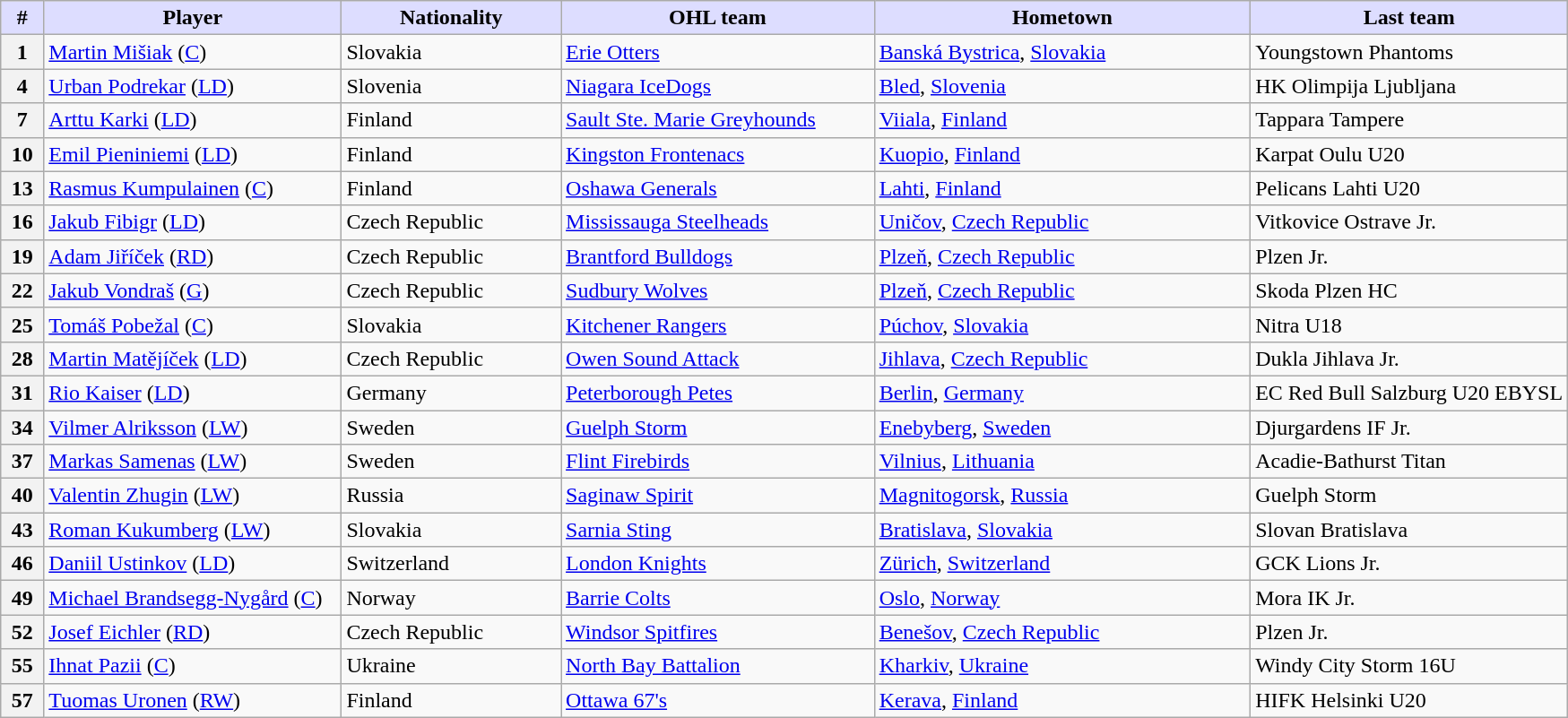<table class="wikitable">
<tr>
<th style="background:#ddf; width:2.75%;">#</th>
<th style="background:#ddf; width:19.0%;">Player</th>
<th style="background:#ddf; width:14.0%;">Nationality</th>
<th style="background:#ddf; width:20.0%;">OHL team</th>
<th style="background:#ddf; width:24.0%;">Hometown</th>
<th style="background:#ddf; width:100.0%;">Last team</th>
</tr>
<tr>
<th>1</th>
<td><a href='#'>Martin Mišiak</a> (<a href='#'>C</a>)</td>
<td> Slovakia</td>
<td><a href='#'>Erie Otters</a></td>
<td><a href='#'>Banská Bystrica</a>, <a href='#'>Slovakia</a></td>
<td>Youngstown Phantoms</td>
</tr>
<tr>
<th>4</th>
<td><a href='#'>Urban Podrekar</a> (<a href='#'>LD</a>)</td>
<td> Slovenia</td>
<td><a href='#'>Niagara IceDogs</a></td>
<td><a href='#'>Bled</a>, <a href='#'>Slovenia</a></td>
<td>HK Olimpija Ljubljana</td>
</tr>
<tr>
<th>7</th>
<td><a href='#'>Arttu Karki</a> (<a href='#'>LD</a>)</td>
<td> Finland</td>
<td><a href='#'>Sault Ste. Marie Greyhounds</a></td>
<td><a href='#'>Viiala</a>, <a href='#'>Finland</a></td>
<td>Tappara Tampere</td>
</tr>
<tr>
<th>10</th>
<td><a href='#'>Emil Pieniniemi</a> (<a href='#'>LD</a>)</td>
<td> Finland</td>
<td><a href='#'>Kingston Frontenacs</a></td>
<td><a href='#'>Kuopio</a>, <a href='#'>Finland</a></td>
<td>Karpat Oulu U20</td>
</tr>
<tr>
<th>13</th>
<td><a href='#'>Rasmus Kumpulainen</a> (<a href='#'>C</a>)</td>
<td> Finland</td>
<td><a href='#'>Oshawa Generals</a></td>
<td><a href='#'>Lahti</a>, <a href='#'>Finland</a></td>
<td>Pelicans Lahti U20</td>
</tr>
<tr>
<th>16</th>
<td><a href='#'>Jakub Fibigr</a> (<a href='#'>LD</a>)</td>
<td> Czech Republic</td>
<td><a href='#'>Mississauga Steelheads</a></td>
<td><a href='#'>Uničov</a>, <a href='#'>Czech Republic</a></td>
<td>Vitkovice Ostrave Jr.</td>
</tr>
<tr>
<th>19</th>
<td><a href='#'>Adam Jiříček</a> (<a href='#'>RD</a>)</td>
<td> Czech Republic</td>
<td><a href='#'>Brantford Bulldogs</a></td>
<td><a href='#'>Plzeň</a>, <a href='#'>Czech Republic</a></td>
<td>Plzen Jr.</td>
</tr>
<tr>
<th>22</th>
<td><a href='#'>Jakub Vondraš</a> (<a href='#'>G</a>)</td>
<td> Czech Republic</td>
<td><a href='#'>Sudbury Wolves</a></td>
<td><a href='#'>Plzeň</a>, <a href='#'>Czech Republic</a></td>
<td>Skoda Plzen HC</td>
</tr>
<tr>
<th>25</th>
<td><a href='#'>Tomáš Pobežal</a> (<a href='#'>C</a>)</td>
<td> Slovakia</td>
<td><a href='#'>Kitchener Rangers</a></td>
<td><a href='#'>Púchov</a>, <a href='#'>Slovakia</a></td>
<td>Nitra U18</td>
</tr>
<tr>
<th>28</th>
<td><a href='#'>Martin Matějíček</a> (<a href='#'>LD</a>)</td>
<td> Czech Republic</td>
<td><a href='#'>Owen Sound Attack</a></td>
<td><a href='#'>Jihlava</a>, <a href='#'>Czech Republic</a></td>
<td>Dukla Jihlava Jr.</td>
</tr>
<tr>
<th>31</th>
<td><a href='#'>Rio Kaiser</a> (<a href='#'>LD</a>)</td>
<td> Germany</td>
<td><a href='#'>Peterborough Petes</a></td>
<td><a href='#'>Berlin</a>, <a href='#'>Germany</a></td>
<td>EC Red Bull Salzburg U20 EBYSL</td>
</tr>
<tr>
<th>34</th>
<td><a href='#'>Vilmer Alriksson</a> (<a href='#'>LW</a>)</td>
<td> Sweden</td>
<td><a href='#'>Guelph Storm</a></td>
<td><a href='#'>Enebyberg</a>, <a href='#'>Sweden</a></td>
<td>Djurgardens IF Jr.</td>
</tr>
<tr>
<th>37</th>
<td><a href='#'>Markas Samenas</a> (<a href='#'>LW</a>)</td>
<td> Sweden</td>
<td><a href='#'>Flint Firebirds</a></td>
<td><a href='#'>Vilnius</a>, <a href='#'>Lithuania</a></td>
<td>Acadie-Bathurst Titan</td>
</tr>
<tr>
<th>40</th>
<td><a href='#'>Valentin Zhugin</a> (<a href='#'>LW</a>)</td>
<td> Russia</td>
<td><a href='#'>Saginaw Spirit</a></td>
<td><a href='#'>Magnitogorsk</a>, <a href='#'>Russia</a></td>
<td>Guelph Storm</td>
</tr>
<tr>
<th>43</th>
<td><a href='#'>Roman Kukumberg</a> (<a href='#'>LW</a>)</td>
<td> Slovakia</td>
<td><a href='#'>Sarnia Sting</a></td>
<td><a href='#'>Bratislava</a>, <a href='#'>Slovakia</a></td>
<td>Slovan Bratislava</td>
</tr>
<tr>
<th>46</th>
<td><a href='#'>Daniil Ustinkov</a> (<a href='#'>LD</a>)</td>
<td> Switzerland</td>
<td><a href='#'>London Knights</a></td>
<td><a href='#'>Zürich</a>, <a href='#'>Switzerland</a></td>
<td>GCK Lions Jr.</td>
</tr>
<tr>
<th>49</th>
<td><a href='#'>Michael Brandsegg-Nygård</a> (<a href='#'>C</a>)</td>
<td> Norway</td>
<td><a href='#'>Barrie Colts</a></td>
<td><a href='#'>Oslo</a>, <a href='#'>Norway</a></td>
<td>Mora IK Jr.</td>
</tr>
<tr>
<th>52</th>
<td><a href='#'>Josef Eichler</a> (<a href='#'>RD</a>)</td>
<td> Czech Republic</td>
<td><a href='#'>Windsor Spitfires</a></td>
<td><a href='#'>Benešov</a>, <a href='#'>Czech Republic</a></td>
<td>Plzen Jr.</td>
</tr>
<tr>
<th>55</th>
<td><a href='#'>Ihnat Pazii</a> (<a href='#'>C</a>)</td>
<td> Ukraine</td>
<td><a href='#'>North Bay Battalion</a></td>
<td><a href='#'>Kharkiv</a>, <a href='#'>Ukraine</a></td>
<td>Windy City Storm 16U</td>
</tr>
<tr>
<th>57</th>
<td><a href='#'>Tuomas Uronen</a> (<a href='#'>RW</a>)</td>
<td> Finland</td>
<td><a href='#'>Ottawa 67's</a></td>
<td><a href='#'>Kerava</a>, <a href='#'>Finland</a></td>
<td>HIFK Helsinki U20</td>
</tr>
</table>
